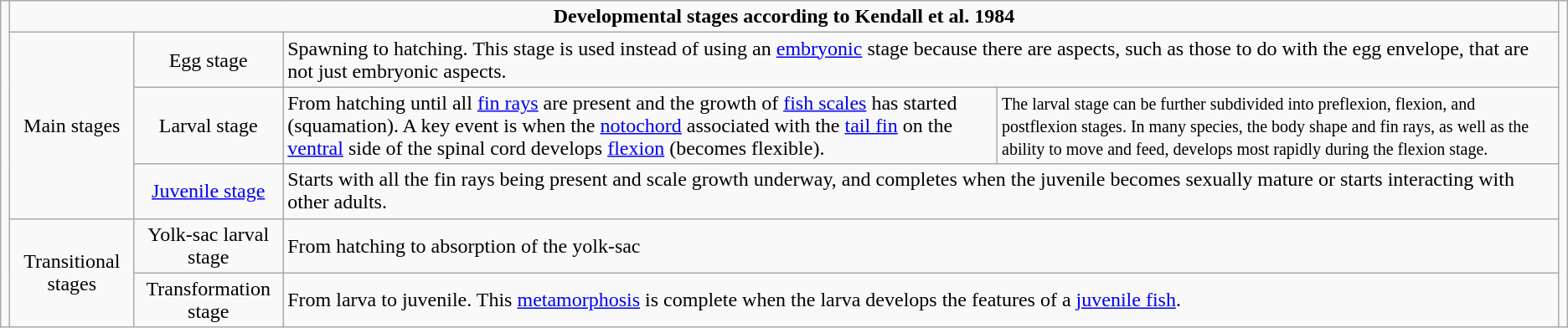<table class="wikitable">
<tr>
<td rowspan="6"></td>
<td colspan="4" style="text-align:center;"><strong>Developmental stages according to Kendall et al. 1984</strong></td>
<td rowspan="6"></td>
</tr>
<tr>
<td rowspan="3" align="center">Main stages</td>
<td align="center">Egg stage</td>
<td colspan="2">Spawning to hatching. This stage is used instead of using an <a href='#'>embryonic</a> stage because there are aspects, such as those to do with the egg envelope, that are not just embryonic aspects.</td>
</tr>
<tr>
<td align="center">Larval stage</td>
<td>From hatching until all <a href='#'>fin rays</a> are present and the growth of <a href='#'>fish scales</a> has started (squamation). A key event is when the <a href='#'>notochord</a> associated with the <a href='#'>tail fin</a> on the <a href='#'>ventral</a> side of the spinal cord develops <a href='#'>flexion</a> (becomes flexible).</td>
<td><small>The larval stage can be further subdivided into preflexion, flexion, and postflexion stages. In many species, the body shape and fin rays, as well as the ability to move and feed, develops most rapidly during the flexion stage.</small></td>
</tr>
<tr>
<td align="center"><a href='#'>Juvenile stage</a></td>
<td colspan="2">Starts with all the fin rays being present and scale growth underway, and completes when the juvenile becomes sexually mature or starts interacting with other adults.</td>
</tr>
<tr>
<td rowspan="2" align="center">Transitional stages</td>
<td align="center">Yolk-sac larval stage</td>
<td colspan="2">From hatching to absorption of the yolk-sac</td>
</tr>
<tr>
<td align="center">Transformation stage</td>
<td colspan="2">From larva to juvenile. This <a href='#'>metamorphosis</a> is complete when the larva develops the features of a <a href='#'>juvenile fish</a>.</td>
</tr>
</table>
